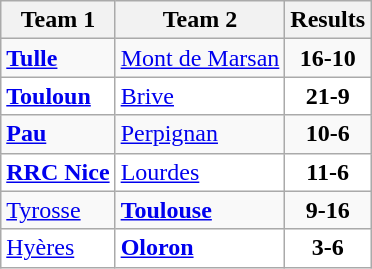<table class="wikitable">
<tr>
<th>Team 1</th>
<th>Team 2</th>
<th>Results</th>
</tr>
<tr>
<td><strong><a href='#'>Tulle</a></strong></td>
<td><a href='#'>Mont de Marsan</a></td>
<td align="center"><strong>16-10</strong></td>
</tr>
<tr bgcolor="white">
<td><strong><a href='#'>Touloun</a></strong></td>
<td><a href='#'>Brive</a></td>
<td align="center"><strong>21-9</strong></td>
</tr>
<tr>
<td><strong><a href='#'>Pau</a></strong></td>
<td><a href='#'>Perpignan</a></td>
<td align="center"><strong>10-6</strong></td>
</tr>
<tr bgcolor="white">
<td><strong><a href='#'>RRC Nice</a></strong></td>
<td><a href='#'>Lourdes</a></td>
<td align="center"><strong>11-6</strong></td>
</tr>
<tr>
<td><a href='#'>Tyrosse</a></td>
<td><strong><a href='#'>Toulouse</a></strong></td>
<td align="center"><strong>9-16</strong></td>
</tr>
<tr bgcolor="white">
<td><a href='#'>Hyères</a></td>
<td><strong><a href='#'>Oloron</a></strong></td>
<td align="center"><strong>3-6</strong></td>
</tr>
</table>
